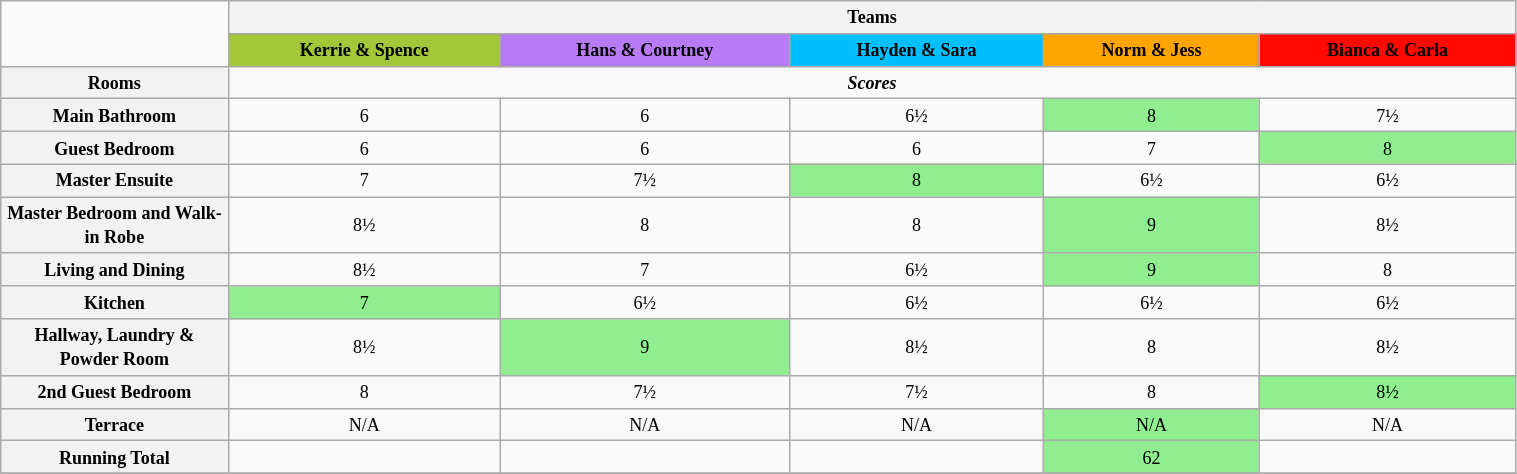<table class="wikitable" style="text-align: center; font-size: 9pt; line-height:16px; width:80%">
<tr>
<td style="width:15%; text-align:right;" rowspan="2"></td>
<th colspan="5">Teams</th>
</tr>
<tr>
<th style="background:#A4C639; color:black;"><strong>Kerrie & Spence</strong></th>
<th style="background:#B87BF6; color:black;"><strong>Hans & Courtney</strong></th>
<th style="background:#00BFFF; color:black;"><strong>Hayden & Sara</strong></th>
<th style="background:#FFA500; color:black;"><strong>Norm & Jess</strong></th>
<th style="background:#FF0800; color:black;"><strong>Bianca & Carla</strong></th>
</tr>
<tr>
<th>Rooms</th>
<td colspan="5"><strong><em>Scores</em></strong></td>
</tr>
<tr>
<th>Main Bathroom</th>
<td>6</td>
<td>6</td>
<td>6½</td>
<td bgcolor="lightgreen">8</td>
<td>7½</td>
</tr>
<tr>
<th>Guest Bedroom</th>
<td>6</td>
<td>6</td>
<td>6</td>
<td>7</td>
<td bgcolor="lightgreen">8</td>
</tr>
<tr>
<th>Master Ensuite</th>
<td>7</td>
<td>7½</td>
<td bgcolor="lightgreen">8</td>
<td>6½</td>
<td>6½</td>
</tr>
<tr>
<th>Master Bedroom and Walk-in Robe</th>
<td>8½</td>
<td>8</td>
<td>8</td>
<td bgcolor="lightgreen">9</td>
<td>8½</td>
</tr>
<tr>
<th>Living and Dining</th>
<td>8½</td>
<td>7</td>
<td>6½</td>
<td bgcolor="lightgreen">9</td>
<td>8</td>
</tr>
<tr>
<th>Kitchen</th>
<td bgcolor="lightgreen">7</td>
<td>6½</td>
<td>6½</td>
<td>6½</td>
<td>6½</td>
</tr>
<tr>
<th>Hallway, Laundry & Powder Room</th>
<td>8½</td>
<td bgcolor="lightgreen">9</td>
<td>8½</td>
<td>8</td>
<td>8½</td>
</tr>
<tr>
<th>2nd Guest Bedroom</th>
<td>8</td>
<td>7½</td>
<td>7½</td>
<td>8</td>
<td bgcolor="lightgreen">8½</td>
</tr>
<tr>
<th>Terrace </th>
<td>N/A </td>
<td>N/A </td>
<td>N/A </td>
<td bgcolor="lightgreen">N/A </td>
<td>N/A </td>
</tr>
<tr>
<th>Running Total</th>
<td></td>
<td></td>
<td></td>
<td bgcolor="lightgreen">62 </td>
<td></td>
</tr>
<tr>
</tr>
</table>
